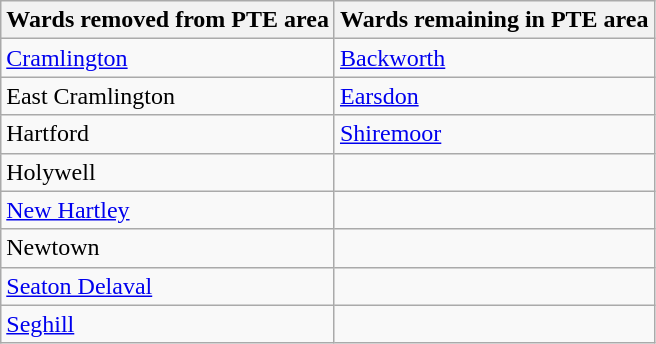<table class="wikitable sortable">
<tr>
<th>Wards removed from PTE area</th>
<th>Wards remaining in PTE area</th>
</tr>
<tr>
<td><a href='#'>Cramlington</a></td>
<td><a href='#'>Backworth</a></td>
</tr>
<tr>
<td>East Cramlington</td>
<td><a href='#'>Earsdon</a></td>
</tr>
<tr>
<td>Hartford</td>
<td><a href='#'>Shiremoor</a></td>
</tr>
<tr>
<td>Holywell</td>
<td></td>
</tr>
<tr>
<td><a href='#'>New Hartley</a></td>
<td></td>
</tr>
<tr>
<td>Newtown</td>
<td></td>
</tr>
<tr>
<td><a href='#'>Seaton Delaval</a></td>
<td></td>
</tr>
<tr>
<td><a href='#'>Seghill</a></td>
<td></td>
</tr>
</table>
